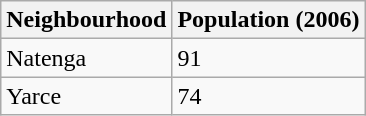<table class="wikitable">
<tr>
<th>Neighbourhood</th>
<th>Population (2006)</th>
</tr>
<tr>
<td>Natenga</td>
<td>91</td>
</tr>
<tr>
<td>Yarce</td>
<td>74</td>
</tr>
</table>
